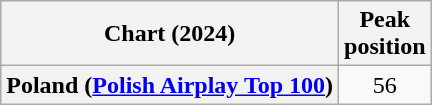<table class="wikitable plainrowheaders" style="text-align:center">
<tr>
<th scope="col">Chart (2024)</th>
<th scope="col">Peak<br>position</th>
</tr>
<tr>
<th scope="row">Poland (<a href='#'>Polish Airplay Top 100</a>)</th>
<td>56</td>
</tr>
</table>
